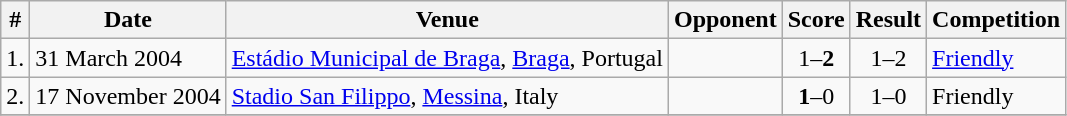<table class="wikitable collapsed">
<tr>
<th>#</th>
<th>Date</th>
<th>Venue</th>
<th>Opponent</th>
<th>Score</th>
<th>Result</th>
<th>Competition</th>
</tr>
<tr>
<td align=center>1.</td>
<td>31 March 2004</td>
<td><a href='#'>Estádio Municipal de Braga</a>, <a href='#'>Braga</a>, Portugal</td>
<td></td>
<td align=center>1–<strong>2</strong></td>
<td align=center>1–2</td>
<td><a href='#'>Friendly</a></td>
</tr>
<tr>
<td align=center>2.</td>
<td>17 November 2004</td>
<td><a href='#'>Stadio San Filippo</a>, <a href='#'>Messina</a>, Italy</td>
<td></td>
<td align=center><strong>1</strong>–0</td>
<td align=center>1–0</td>
<td>Friendly</td>
</tr>
<tr>
</tr>
</table>
